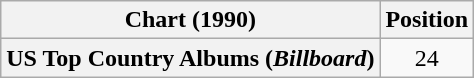<table class="wikitable plainrowheaders" style="text-align:center">
<tr>
<th scope="col">Chart (1990)</th>
<th scope="col">Position</th>
</tr>
<tr>
<th scope="row">US Top Country Albums (<em>Billboard</em>)</th>
<td>24</td>
</tr>
</table>
